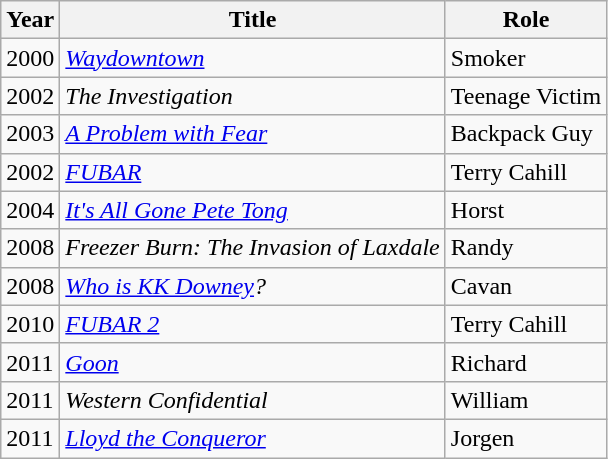<table class="wikitable sortable">
<tr>
<th>Year</th>
<th>Title</th>
<th>Role</th>
</tr>
<tr>
<td>2000</td>
<td><em><a href='#'>Waydowntown</a></em></td>
<td>Smoker</td>
</tr>
<tr>
<td>2002</td>
<td data-sort-value="Investigation, The"><em>The Investigation</em></td>
<td>Teenage Victim</td>
</tr>
<tr>
<td>2003</td>
<td data-sort-value="Problem with Fear, A"><em><a href='#'>A Problem with Fear</a></em></td>
<td>Backpack Guy</td>
</tr>
<tr>
<td>2002</td>
<td><a href='#'><em>FUBAR</em></a></td>
<td>Terry Cahill</td>
</tr>
<tr>
<td>2004</td>
<td><em><a href='#'>It's All Gone Pete Tong</a></em></td>
<td>Horst</td>
</tr>
<tr>
<td>2008</td>
<td><em>Freezer Burn: The Invasion of Laxdale</em></td>
<td>Randy</td>
</tr>
<tr>
<td>2008</td>
<td><em><a href='#'>Who is KK Downey</a>?</em></td>
<td>Cavan</td>
</tr>
<tr>
<td>2010</td>
<td><em><a href='#'>FUBAR 2</a></em></td>
<td>Terry Cahill</td>
</tr>
<tr>
<td>2011</td>
<td><a href='#'><em>Goon</em></a></td>
<td>Richard</td>
</tr>
<tr>
<td>2011</td>
<td><em>Western Confidential</em></td>
<td>William</td>
</tr>
<tr>
<td>2011</td>
<td><em><a href='#'>Lloyd the Conqueror</a></em></td>
<td>Jorgen</td>
</tr>
</table>
